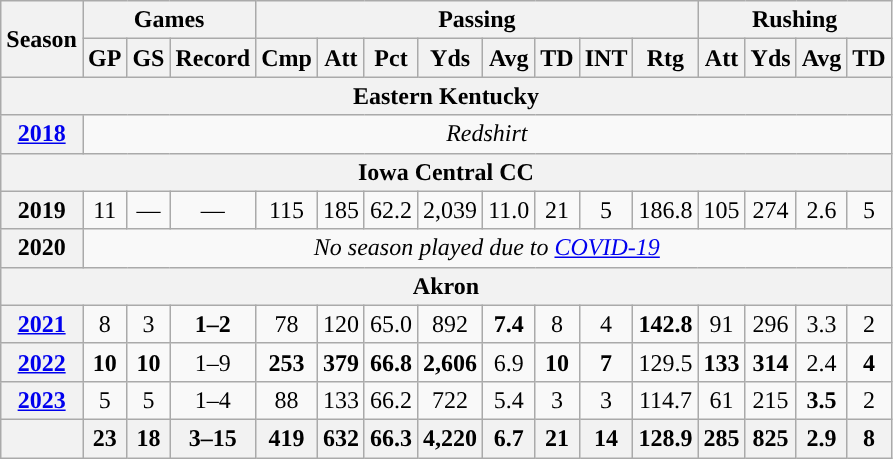<table class="wikitable" style="text-align:center;">
<tr>
<th rowspan="2">Season</th>
<th colspan="3">Games</th>
<th colspan="8">Passing</th>
<th colspan="4">Rushing</th>
</tr>
<tr>
<th>GP</th>
<th>GS</th>
<th>Record</th>
<th>Cmp</th>
<th>Att</th>
<th>Pct</th>
<th>Yds</th>
<th>Avg</th>
<th>TD</th>
<th>INT</th>
<th>Rtg</th>
<th>Att</th>
<th>Yds</th>
<th>Avg</th>
<th>TD</th>
</tr>
<tr>
<th colspan="16">Eastern Kentucky</th>
</tr>
<tr>
<th><a href='#'>2018</a></th>
<td colspan="15"><em> Redshirt</em></td>
</tr>
<tr>
<th colspan="16">Iowa Central CC</th>
</tr>
<tr>
<th>2019</th>
<td>11</td>
<td>—</td>
<td>—</td>
<td>115</td>
<td>185</td>
<td>62.2</td>
<td>2,039</td>
<td>11.0</td>
<td>21</td>
<td>5</td>
<td>186.8</td>
<td>105</td>
<td>274</td>
<td>2.6</td>
<td>5</td>
</tr>
<tr>
<th>2020</th>
<td colspan="15"><em>No season played due to <a href='#'>COVID-19</a></em></td>
</tr>
<tr>
<th colspan="16">Akron</th>
</tr>
<tr>
<th><a href='#'>2021</a></th>
<td>8</td>
<td>3</td>
<td><strong>1–2</strong></td>
<td>78</td>
<td>120</td>
<td>65.0</td>
<td>892</td>
<td><strong>7.4</strong></td>
<td>8</td>
<td>4</td>
<td><strong>142.8</strong></td>
<td>91</td>
<td>296</td>
<td>3.3</td>
<td>2</td>
</tr>
<tr>
<th><a href='#'>2022</a></th>
<td><strong>10</strong></td>
<td><strong>10</strong></td>
<td>1–9</td>
<td><strong>253</strong></td>
<td><strong>379</strong></td>
<td><strong>66.8</strong></td>
<td><strong>2,606</strong></td>
<td>6.9</td>
<td><strong>10</strong></td>
<td><strong>7</strong></td>
<td>129.5</td>
<td><strong>133</strong></td>
<td><strong>314</strong></td>
<td>2.4</td>
<td><strong>4</strong></td>
</tr>
<tr>
<th><a href='#'>2023</a></th>
<td>5</td>
<td>5</td>
<td>1–4</td>
<td>88</td>
<td>133</td>
<td>66.2</td>
<td>722</td>
<td>5.4</td>
<td>3</td>
<td>3</td>
<td>114.7</td>
<td>61</td>
<td>215</td>
<td><strong>3.5</strong></td>
<td>2</td>
</tr>
<tr>
<th></th>
<th>23</th>
<th>18</th>
<th>3–15</th>
<th>419</th>
<th>632</th>
<th>66.3</th>
<th>4,220</th>
<th>6.7</th>
<th>21</th>
<th>14</th>
<th>128.9</th>
<th>285</th>
<th>825</th>
<th>2.9</th>
<th>8</th>
</tr>
</table>
